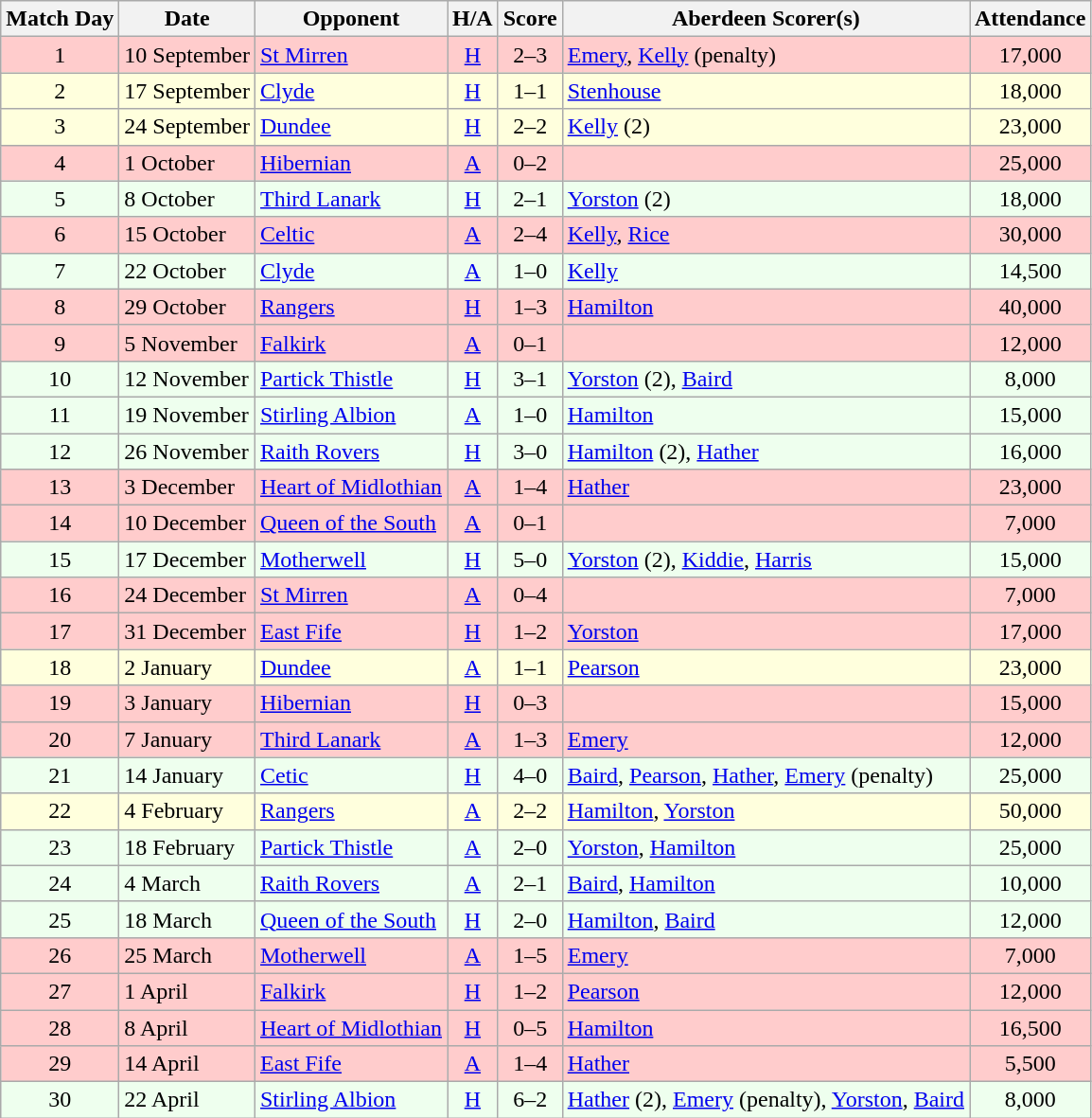<table class="wikitable" style="text-align:center">
<tr>
<th>Match Day</th>
<th>Date</th>
<th>Opponent</th>
<th>H/A</th>
<th>Score</th>
<th>Aberdeen Scorer(s)</th>
<th>Attendance</th>
</tr>
<tr bgcolor=#FFCCCC>
<td>1</td>
<td align=left>10 September</td>
<td align=left><a href='#'>St Mirren</a></td>
<td><a href='#'>H</a></td>
<td>2–3</td>
<td align=left><a href='#'>Emery</a>, <a href='#'>Kelly</a> (penalty)</td>
<td>17,000</td>
</tr>
<tr bgcolor=#FFFFDD>
<td>2</td>
<td align=left>17 September</td>
<td align=left><a href='#'>Clyde</a></td>
<td><a href='#'>H</a></td>
<td>1–1</td>
<td align=left><a href='#'>Stenhouse</a></td>
<td>18,000</td>
</tr>
<tr bgcolor=#FFFFDD>
<td>3</td>
<td align=left>24 September</td>
<td align=left><a href='#'>Dundee</a></td>
<td><a href='#'>H</a></td>
<td>2–2</td>
<td align=left><a href='#'>Kelly</a> (2)</td>
<td>23,000</td>
</tr>
<tr bgcolor=#FFCCCC>
<td>4</td>
<td align=left>1 October</td>
<td align=left><a href='#'>Hibernian</a></td>
<td><a href='#'>A</a></td>
<td>0–2</td>
<td align=left></td>
<td>25,000</td>
</tr>
<tr bgcolor=#EEFFEE>
<td>5</td>
<td align=left>8 October</td>
<td align=left><a href='#'>Third Lanark</a></td>
<td><a href='#'>H</a></td>
<td>2–1</td>
<td align=left><a href='#'>Yorston</a> (2)</td>
<td>18,000</td>
</tr>
<tr bgcolor=#FFCCCC>
<td>6</td>
<td align=left>15 October</td>
<td align=left><a href='#'>Celtic</a></td>
<td><a href='#'>A</a></td>
<td>2–4</td>
<td align=left><a href='#'>Kelly</a>, <a href='#'>Rice</a></td>
<td>30,000</td>
</tr>
<tr bgcolor=#EEFFEE>
<td>7</td>
<td align=left>22 October</td>
<td align=left><a href='#'>Clyde</a></td>
<td><a href='#'>A</a></td>
<td>1–0</td>
<td align=left><a href='#'>Kelly</a></td>
<td>14,500</td>
</tr>
<tr bgcolor=#FFCCCC>
<td>8</td>
<td align=left>29 October</td>
<td align=left><a href='#'>Rangers</a></td>
<td><a href='#'>H</a></td>
<td>1–3</td>
<td align=left><a href='#'>Hamilton</a></td>
<td>40,000</td>
</tr>
<tr bgcolor=#FFCCCC>
<td>9</td>
<td align=left>5 November</td>
<td align=left><a href='#'>Falkirk</a></td>
<td><a href='#'>A</a></td>
<td>0–1</td>
<td align=left></td>
<td>12,000</td>
</tr>
<tr bgcolor=#EEFFEE>
<td>10</td>
<td align=left>12 November</td>
<td align=left><a href='#'>Partick Thistle</a></td>
<td><a href='#'>H</a></td>
<td>3–1</td>
<td align=left><a href='#'>Yorston</a> (2), <a href='#'>Baird</a></td>
<td>8,000</td>
</tr>
<tr bgcolor=#EEFFEE>
<td>11</td>
<td align=left>19 November</td>
<td align=left><a href='#'>Stirling Albion</a></td>
<td><a href='#'>A</a></td>
<td>1–0</td>
<td align=left><a href='#'>Hamilton</a></td>
<td>15,000</td>
</tr>
<tr bgcolor=#EEFFEE>
<td>12</td>
<td align=left>26 November</td>
<td align=left><a href='#'>Raith Rovers</a></td>
<td><a href='#'>H</a></td>
<td>3–0</td>
<td align=left><a href='#'>Hamilton</a> (2), <a href='#'>Hather</a></td>
<td>16,000</td>
</tr>
<tr bgcolor=#FFCCCC>
<td>13</td>
<td align=left>3 December</td>
<td align=left><a href='#'>Heart of Midlothian</a></td>
<td><a href='#'>A</a></td>
<td>1–4</td>
<td align=left><a href='#'>Hather</a></td>
<td>23,000</td>
</tr>
<tr bgcolor=#FFCCCC>
<td>14</td>
<td align=left>10 December</td>
<td align=left><a href='#'>Queen of the South</a></td>
<td><a href='#'>A</a></td>
<td>0–1</td>
<td align=left></td>
<td>7,000</td>
</tr>
<tr bgcolor=#EEFFEE>
<td>15</td>
<td align=left>17 December</td>
<td align=left><a href='#'>Motherwell</a></td>
<td><a href='#'>H</a></td>
<td>5–0</td>
<td align=left><a href='#'>Yorston</a> (2), <a href='#'>Kiddie</a>, <a href='#'>Harris</a></td>
<td>15,000</td>
</tr>
<tr bgcolor=#FFCCCC>
<td>16</td>
<td align=left>24 December</td>
<td align=left><a href='#'>St Mirren</a></td>
<td><a href='#'>A</a></td>
<td>0–4</td>
<td align=left></td>
<td>7,000</td>
</tr>
<tr bgcolor=#FFCCCC>
<td>17</td>
<td align=left>31 December</td>
<td align=left><a href='#'>East Fife</a></td>
<td><a href='#'>H</a></td>
<td>1–2</td>
<td align=left><a href='#'>Yorston</a></td>
<td>17,000</td>
</tr>
<tr bgcolor=#FFFFDD>
<td>18</td>
<td align=left>2 January</td>
<td align=left><a href='#'>Dundee</a></td>
<td><a href='#'>A</a></td>
<td>1–1</td>
<td align=left><a href='#'>Pearson</a></td>
<td>23,000</td>
</tr>
<tr bgcolor=#FFCCCC>
<td>19</td>
<td align=left>3 January</td>
<td align=left><a href='#'>Hibernian</a></td>
<td><a href='#'>H</a></td>
<td>0–3</td>
<td align=left></td>
<td>15,000</td>
</tr>
<tr bgcolor=#FFCCCC>
<td>20</td>
<td align=left>7 January</td>
<td align=left><a href='#'>Third Lanark</a></td>
<td><a href='#'>A</a></td>
<td>1–3</td>
<td align=left><a href='#'>Emery</a></td>
<td>12,000</td>
</tr>
<tr bgcolor=#EEFFEE>
<td>21</td>
<td align=left>14 January</td>
<td align=left><a href='#'>Cetic</a></td>
<td><a href='#'>H</a></td>
<td>4–0</td>
<td align=left><a href='#'>Baird</a>, <a href='#'>Pearson</a>, <a href='#'>Hather</a>, <a href='#'>Emery</a> (penalty)</td>
<td>25,000</td>
</tr>
<tr bgcolor=#FFFFDD>
<td>22</td>
<td align=left>4 February</td>
<td align=left><a href='#'>Rangers</a></td>
<td><a href='#'>A</a></td>
<td>2–2</td>
<td align=left><a href='#'>Hamilton</a>, <a href='#'>Yorston</a></td>
<td>50,000</td>
</tr>
<tr bgcolor=#EEFFEE>
<td>23</td>
<td align=left>18 February</td>
<td align=left><a href='#'>Partick Thistle</a></td>
<td><a href='#'>A</a></td>
<td>2–0</td>
<td align=left><a href='#'>Yorston</a>, <a href='#'>Hamilton</a></td>
<td>25,000</td>
</tr>
<tr bgcolor=#EEFFEE>
<td>24</td>
<td align=left>4 March</td>
<td align=left><a href='#'>Raith Rovers</a></td>
<td><a href='#'>A</a></td>
<td>2–1</td>
<td align=left><a href='#'>Baird</a>, <a href='#'>Hamilton</a></td>
<td>10,000</td>
</tr>
<tr bgcolor=#EEFFEE>
<td>25</td>
<td align=left>18 March</td>
<td align=left><a href='#'>Queen of the South</a></td>
<td><a href='#'>H</a></td>
<td>2–0</td>
<td align=left><a href='#'>Hamilton</a>, <a href='#'>Baird</a></td>
<td>12,000</td>
</tr>
<tr bgcolor=#FFCCCC>
<td>26</td>
<td align=left>25 March</td>
<td align=left><a href='#'>Motherwell</a></td>
<td><a href='#'>A</a></td>
<td>1–5</td>
<td align=left><a href='#'>Emery</a></td>
<td>7,000</td>
</tr>
<tr bgcolor=#FFCCCC>
<td>27</td>
<td align=left>1 April</td>
<td align=left><a href='#'>Falkirk</a></td>
<td><a href='#'>H</a></td>
<td>1–2</td>
<td align=left><a href='#'>Pearson</a></td>
<td>12,000</td>
</tr>
<tr bgcolor=#FFCCCC>
<td>28</td>
<td align=left>8 April</td>
<td align=left><a href='#'>Heart of Midlothian</a></td>
<td><a href='#'>H</a></td>
<td>0–5</td>
<td align=left><a href='#'>Hamilton</a></td>
<td>16,500</td>
</tr>
<tr bgcolor=#FFCCCC>
<td>29</td>
<td align=left>14 April</td>
<td align=left><a href='#'>East Fife</a></td>
<td><a href='#'>A</a></td>
<td>1–4</td>
<td align=left><a href='#'>Hather</a></td>
<td>5,500</td>
</tr>
<tr bgcolor=#EEFFEE>
<td>30</td>
<td align=left>22 April</td>
<td align=left><a href='#'>Stirling Albion</a></td>
<td><a href='#'>H</a></td>
<td>6–2</td>
<td align=left><a href='#'>Hather</a> (2), <a href='#'>Emery</a> (penalty), <a href='#'>Yorston</a>, <a href='#'>Baird</a></td>
<td>8,000</td>
</tr>
</table>
